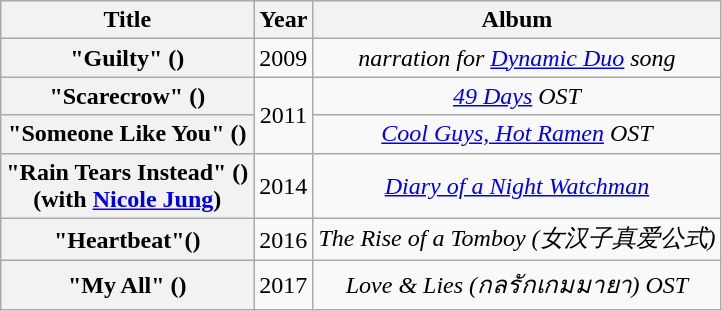<table class="wikitable plainrowheaders" style="text-align:center;">
<tr>
<th>Title</th>
<th>Year</th>
<th>Album</th>
</tr>
<tr>
<th scope=row>"Guilty" ()</th>
<td>2009</td>
<td><em>narration for <a href='#'>Dynamic Duo</a> song</em></td>
</tr>
<tr>
<th scope=row>"Scarecrow" ()</th>
<td rowspan=2>2011</td>
<td><em><a href='#'>49 Days</a> OST</em></td>
</tr>
<tr>
<th scope=row>"Someone Like You" ()</th>
<td><em><a href='#'>Cool Guys, Hot Ramen</a> OST</em></td>
</tr>
<tr>
<th scope=row>"Rain Tears Instead" ()<br>(with <a href='#'>Nicole Jung</a>)</th>
<td>2014</td>
<td><em><a href='#'>Diary of a Night Watchman</a></em></td>
</tr>
<tr>
<th scope=row>"Heartbeat"()</th>
<td>2016</td>
<td><em>The Rise of a Tomboy (女汉子真爱公式)</em></td>
</tr>
<tr>
<th scope=row>"My All" ()</th>
<td>2017</td>
<td><em>Love & Lies (กลรักเกมมายา) OST</em></td>
</tr>
</table>
